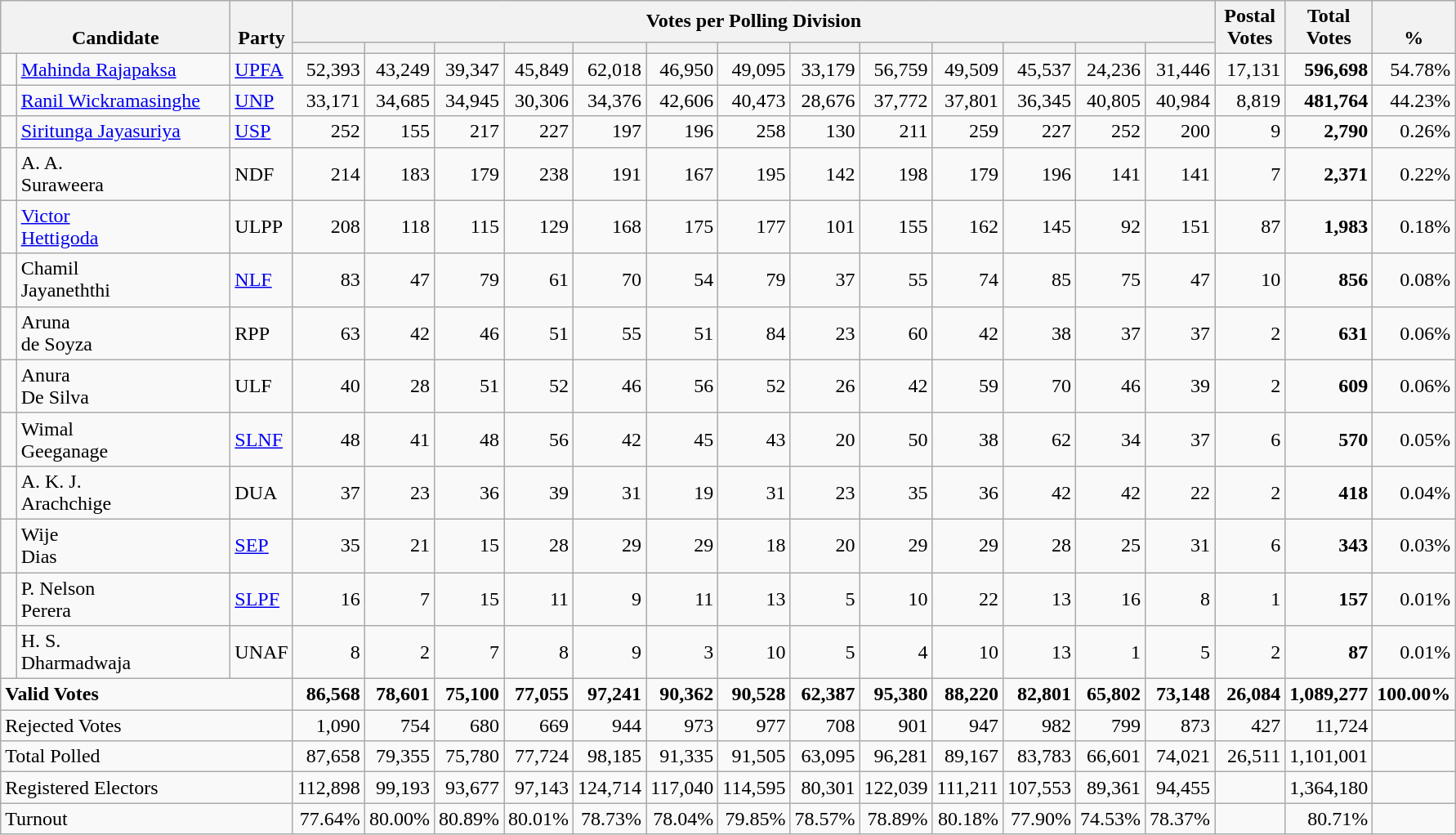<table class="wikitable" border="1" style="text-align:right;">
<tr>
<th align=left valign=bottom rowspan=2 colspan=2 width="180">Candidate</th>
<th align=left valign=bottom rowspan=2 width="40">Party</th>
<th colspan=13>Votes per Polling Division</th>
<th align=center valign=bottom rowspan=2 width="50">Postal<br>Votes</th>
<th align=center valign=bottom rowspan=2 width="50">Total Votes</th>
<th align=center valign=bottom rowspan=2 width="50">%</th>
</tr>
<tr>
<th></th>
<th></th>
<th></th>
<th></th>
<th></th>
<th></th>
<th></th>
<th></th>
<th></th>
<th></th>
<th></th>
<th></th>
<th></th>
</tr>
<tr>
<td bgcolor=> </td>
<td align=left><a href='#'>Mahinda Rajapaksa</a></td>
<td align=left><a href='#'>UPFA</a></td>
<td>52,393</td>
<td>43,249</td>
<td>39,347</td>
<td>45,849</td>
<td>62,018</td>
<td>46,950</td>
<td>49,095</td>
<td>33,179</td>
<td>56,759</td>
<td>49,509</td>
<td>45,537</td>
<td>24,236</td>
<td>31,446</td>
<td>17,131</td>
<td><strong>596,698</strong></td>
<td>54.78%</td>
</tr>
<tr>
<td bgcolor=> </td>
<td align=left><a href='#'>Ranil Wickramasinghe</a></td>
<td align=left><a href='#'>UNP</a></td>
<td>33,171</td>
<td>34,685</td>
<td>34,945</td>
<td>30,306</td>
<td>34,376</td>
<td>42,606</td>
<td>40,473</td>
<td>28,676</td>
<td>37,772</td>
<td>37,801</td>
<td>36,345</td>
<td>40,805</td>
<td>40,984</td>
<td>8,819</td>
<td><strong>481,764</strong></td>
<td>44.23%</td>
</tr>
<tr>
<td bgcolor=> </td>
<td align=left><a href='#'>Siritunga Jayasuriya</a></td>
<td align=left><a href='#'>USP</a></td>
<td>252</td>
<td>155</td>
<td>217</td>
<td>227</td>
<td>197</td>
<td>196</td>
<td>258</td>
<td>130</td>
<td>211</td>
<td>259</td>
<td>227</td>
<td>252</td>
<td>200</td>
<td>9</td>
<td><strong>2,790</strong></td>
<td>0.26%</td>
</tr>
<tr>
<td bgcolor=> </td>
<td align=left>A. A.<br>Suraweera</td>
<td align=left>NDF</td>
<td>214</td>
<td>183</td>
<td>179</td>
<td>238</td>
<td>191</td>
<td>167</td>
<td>195</td>
<td>142</td>
<td>198</td>
<td>179</td>
<td>196</td>
<td>141</td>
<td>141</td>
<td>7</td>
<td><strong>2,371</strong></td>
<td>0.22%</td>
</tr>
<tr>
<td bgcolor=> </td>
<td align=left><a href='#'>Victor<br> Hettigoda</a></td>
<td align=left>ULPP</td>
<td>208</td>
<td>118</td>
<td>115</td>
<td>129</td>
<td>168</td>
<td>175</td>
<td>177</td>
<td>101</td>
<td>155</td>
<td>162</td>
<td>145</td>
<td>92</td>
<td>151</td>
<td>87</td>
<td><strong>1,983</strong></td>
<td>0.18%</td>
</tr>
<tr>
<td bgcolor=> </td>
<td align=left>Chamil<br>Jayaneththi</td>
<td align=left><a href='#'>NLF</a></td>
<td>83</td>
<td>47</td>
<td>79</td>
<td>61</td>
<td>70</td>
<td>54</td>
<td>79</td>
<td>37</td>
<td>55</td>
<td>74</td>
<td>85</td>
<td>75</td>
<td>47</td>
<td>10</td>
<td><strong>856</strong></td>
<td>0.08%</td>
</tr>
<tr>
<td bgcolor=> </td>
<td align=left>Aruna<br>de Soyza</td>
<td align=left>RPP</td>
<td>63</td>
<td>42</td>
<td>46</td>
<td>51</td>
<td>55</td>
<td>51</td>
<td>84</td>
<td>23</td>
<td>60</td>
<td>42</td>
<td>38</td>
<td>37</td>
<td>37</td>
<td>2</td>
<td><strong>631</strong></td>
<td>0.06%</td>
</tr>
<tr>
<td bgcolor=> </td>
<td align=left>Anura<br>De Silva</td>
<td align=left>ULF</td>
<td>40</td>
<td>28</td>
<td>51</td>
<td>52</td>
<td>46</td>
<td>56</td>
<td>52</td>
<td>26</td>
<td>42</td>
<td>59</td>
<td>70</td>
<td>46</td>
<td>39</td>
<td>2</td>
<td><strong>609</strong></td>
<td>0.06%</td>
</tr>
<tr>
<td bgcolor=> </td>
<td align=left>Wimal<br> Geeganage</td>
<td align=left><a href='#'>SLNF</a></td>
<td>48</td>
<td>41</td>
<td>48</td>
<td>56</td>
<td>42</td>
<td>45</td>
<td>43</td>
<td>20</td>
<td>50</td>
<td>38</td>
<td>62</td>
<td>34</td>
<td>37</td>
<td>6</td>
<td><strong>570</strong></td>
<td>0.05%</td>
</tr>
<tr>
<td bgcolor=> </td>
<td align=left>A. K. J.<br>Arachchige</td>
<td align=left>DUA</td>
<td>37</td>
<td>23</td>
<td>36</td>
<td>39</td>
<td>31</td>
<td>19</td>
<td>31</td>
<td>23</td>
<td>35</td>
<td>36</td>
<td>42</td>
<td>42</td>
<td>22</td>
<td>2</td>
<td><strong>418</strong></td>
<td>0.04%</td>
</tr>
<tr>
<td bgcolor=> </td>
<td align=left>Wije<br>Dias</td>
<td align=left><a href='#'>SEP</a></td>
<td>35</td>
<td>21</td>
<td>15</td>
<td>28</td>
<td>29</td>
<td>29</td>
<td>18</td>
<td>20</td>
<td>29</td>
<td>29</td>
<td>28</td>
<td>25</td>
<td>31</td>
<td>6</td>
<td><strong>343</strong></td>
<td>0.03%</td>
</tr>
<tr>
<td bgcolor=> </td>
<td align=left>P. Nelson<br>Perera</td>
<td align=left><a href='#'>SLPF</a></td>
<td>16</td>
<td>7</td>
<td>15</td>
<td>11</td>
<td>9</td>
<td>11</td>
<td>13</td>
<td>5</td>
<td>10</td>
<td>22</td>
<td>13</td>
<td>16</td>
<td>8</td>
<td>1</td>
<td><strong>157</strong></td>
<td>0.01%</td>
</tr>
<tr>
<td bgcolor=> </td>
<td align=left>H. S.<br>Dharmadwaja</td>
<td align=left>UNAF</td>
<td>8</td>
<td>2</td>
<td>7</td>
<td>8</td>
<td>9</td>
<td>3</td>
<td>10</td>
<td>5</td>
<td>4</td>
<td>10</td>
<td>13</td>
<td>1</td>
<td>5</td>
<td>2</td>
<td><strong>87</strong></td>
<td>0.01%</td>
</tr>
<tr>
<td align=left colspan=3><strong>Valid Votes</strong></td>
<td><strong>86,568</strong></td>
<td><strong>78,601</strong></td>
<td><strong>75,100</strong></td>
<td><strong>77,055</strong></td>
<td><strong>97,241</strong></td>
<td><strong>90,362</strong></td>
<td><strong>90,528</strong></td>
<td><strong>62,387</strong></td>
<td><strong>95,380</strong></td>
<td><strong>88,220</strong></td>
<td><strong>82,801</strong></td>
<td><strong>65,802</strong></td>
<td><strong>73,148</strong></td>
<td><strong>26,084</strong></td>
<td><strong>1,089,277</strong></td>
<td><strong>100.00%</strong></td>
</tr>
<tr>
<td align=left colspan=3>Rejected Votes</td>
<td>1,090</td>
<td>754</td>
<td>680</td>
<td>669</td>
<td>944</td>
<td>973</td>
<td>977</td>
<td>708</td>
<td>901</td>
<td>947</td>
<td>982</td>
<td>799</td>
<td>873</td>
<td>427</td>
<td>11,724</td>
<td></td>
</tr>
<tr>
<td align=left colspan=3>Total Polled</td>
<td>87,658</td>
<td>79,355</td>
<td>75,780</td>
<td>77,724</td>
<td>98,185</td>
<td>91,335</td>
<td>91,505</td>
<td>63,095</td>
<td>96,281</td>
<td>89,167</td>
<td>83,783</td>
<td>66,601</td>
<td>74,021</td>
<td>26,511</td>
<td>1,101,001</td>
<td></td>
</tr>
<tr>
<td align=left colspan=3>Registered Electors</td>
<td>112,898</td>
<td>99,193</td>
<td>93,677</td>
<td>97,143</td>
<td>124,714</td>
<td>117,040</td>
<td>114,595</td>
<td>80,301</td>
<td>122,039</td>
<td>111,211</td>
<td>107,553</td>
<td>89,361</td>
<td>94,455</td>
<td></td>
<td>1,364,180</td>
<td></td>
</tr>
<tr>
<td align=left colspan=3>Turnout</td>
<td>77.64%</td>
<td>80.00%</td>
<td>80.89%</td>
<td>80.01%</td>
<td>78.73%</td>
<td>78.04%</td>
<td>79.85%</td>
<td>78.57%</td>
<td>78.89%</td>
<td>80.18%</td>
<td>77.90%</td>
<td>74.53%</td>
<td>78.37%</td>
<td></td>
<td>80.71%</td>
<td></td>
</tr>
</table>
